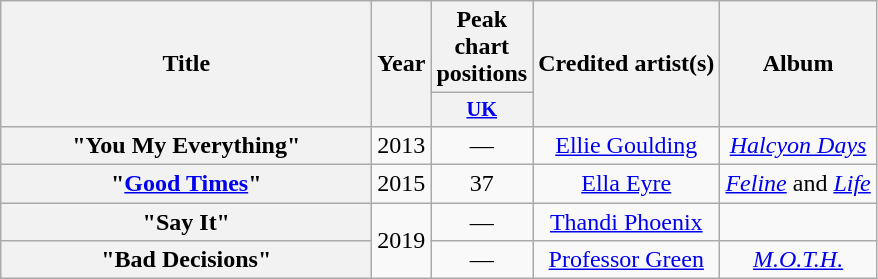<table class="wikitable plainrowheaders" style="text-align:center;">
<tr>
<th scope="col" rowspan="2" style="width:15em;">Title</th>
<th scope="col" rowspan="2" style="width:1em;">Year</th>
<th scope="col" colspan="1">Peak chart positions</th>
<th scope="col" rowspan="2">Credited artist(s)</th>
<th scope="col" rowspan="2">Album</th>
</tr>
<tr>
<th scope="col" style="width:3em;font-size:85%;"><a href='#'>UK</a></th>
</tr>
<tr>
<th scope="row">"You My Everything"</th>
<td>2013</td>
<td>—</td>
<td><a href='#'>Ellie Goulding</a></td>
<td><em><a href='#'>Halcyon Days</a></em></td>
</tr>
<tr>
<th scope="row">"<a href='#'>Good Times</a>"</th>
<td>2015</td>
<td>37</td>
<td><a href='#'>Ella Eyre</a></td>
<td><em><a href='#'>Feline</a></em> and <em><a href='#'>Life</a></em></td>
</tr>
<tr>
<th scope="row">"Say It"</th>
<td rowspan="2">2019</td>
<td>—</td>
<td><a href='#'>Thandi Phoenix</a></td>
</tr>
<tr>
<th scope="row">"Bad Decisions"</th>
<td>—</td>
<td><a href='#'>Professor Green</a></td>
<td><em><a href='#'>M.O.T.H.</a></em></td>
</tr>
</table>
